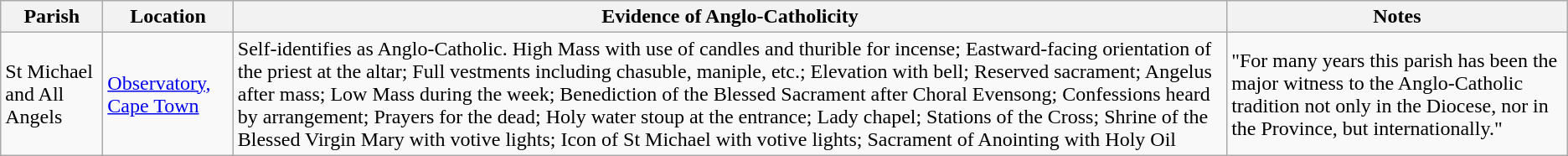<table class="wikitable">
<tr>
<th>Parish</th>
<th>Location</th>
<th>Evidence of Anglo-Catholicity</th>
<th>Notes</th>
</tr>
<tr>
<td>St Michael and All Angels</td>
<td><a href='#'>Observatory, Cape Town</a></td>
<td>Self-identifies as Anglo-Catholic. High Mass with use of candles and thurible for incense; Eastward-facing orientation of the priest at the altar; Full vestments including chasuble, maniple, etc.; Elevation with bell; Reserved sacrament; Angelus after mass; Low Mass during the week; Benediction of the Blessed Sacrament after Choral Evensong; Confessions heard by arrangement; Prayers for the dead; Holy water stoup at the entrance; Lady chapel; Stations of the Cross; Shrine of the Blessed Virgin Mary with votive lights; Icon of St Michael with votive lights; Sacrament of Anointing with Holy Oil</td>
<td>"For many years this parish has been the major witness to the Anglo-Catholic tradition not only in the Diocese, nor in the Province, but internationally."</td>
</tr>
</table>
